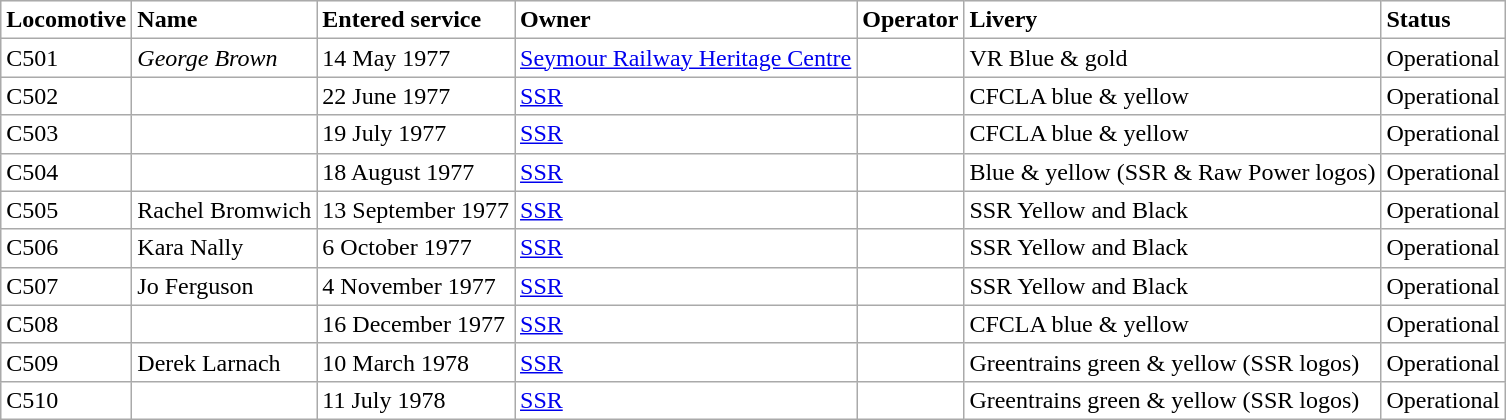<table class="wikitable sortable">
<tr style="background:#FFFFFF;">
<td><strong>Locomotive</strong></td>
<td><strong>Name</strong></td>
<td><strong>Entered service</strong></td>
<td><strong>Owner</strong></td>
<td><strong>Operator</strong></td>
<td><strong>Livery</strong></td>
<td><strong>Status</strong></td>
</tr>
<tr style="background:#FFFFFF;">
<td>C501</td>
<td><em>George Brown</em></td>
<td>14 May 1977</td>
<td><a href='#'>Seymour Railway Heritage Centre</a></td>
<td></td>
<td>VR Blue & gold</td>
<td>Operational</td>
</tr>
<tr style="background:#FFFFFF;">
<td>C502</td>
<td></td>
<td>22 June 1977</td>
<td><a href='#'>SSR</a></td>
<td></td>
<td>CFCLA blue & yellow</td>
<td>Operational</td>
</tr>
<tr style="background:#FFFFFF;">
<td>C503</td>
<td></td>
<td>19 July 1977</td>
<td><a href='#'>SSR</a></td>
<td></td>
<td>CFCLA blue & yellow</td>
<td>Operational</td>
</tr>
<tr style="background:#FFFFFF;">
<td>C504</td>
<td></td>
<td>18 August 1977</td>
<td><a href='#'>SSR</a></td>
<td></td>
<td>Blue & yellow (SSR & Raw Power logos)</td>
<td>Operational</td>
</tr>
<tr style="background:#FFFFFF;">
<td>C505</td>
<td>Rachel Bromwich</td>
<td>13 September 1977</td>
<td><a href='#'>SSR</a></td>
<td></td>
<td>SSR Yellow and Black</td>
<td>Operational</td>
</tr>
<tr style="background:#FFFFFF;">
<td>C506</td>
<td>Kara Nally</td>
<td>6 October 1977</td>
<td><a href='#'>SSR</a></td>
<td></td>
<td>SSR Yellow and Black</td>
<td>Operational</td>
</tr>
<tr style="background:#FFFFFF;">
<td>C507</td>
<td>Jo Ferguson</td>
<td>4 November 1977</td>
<td><a href='#'>SSR</a></td>
<td></td>
<td>SSR Yellow and Black</td>
<td>Operational</td>
</tr>
<tr style="background:#FFFFFF;">
<td>C508</td>
<td></td>
<td>16 December 1977</td>
<td><a href='#'>SSR</a></td>
<td></td>
<td>CFCLA blue & yellow</td>
<td>Operational</td>
</tr>
<tr style="background:#FFFFFF;">
<td>C509</td>
<td>Derek Larnach</td>
<td>10 March 1978</td>
<td><a href='#'>SSR</a></td>
<td></td>
<td>Greentrains green & yellow (SSR logos)</td>
<td>Operational</td>
</tr>
<tr style="background:#FFFFFF;">
<td>C510</td>
<td></td>
<td>11 July 1978</td>
<td><a href='#'>SSR</a></td>
<td></td>
<td>Greentrains green & yellow (SSR logos)</td>
<td>Operational</td>
</tr>
</table>
